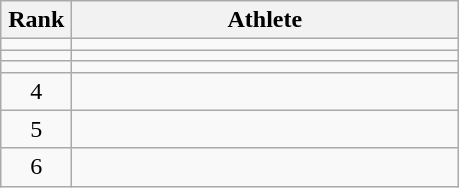<table class=wikitable style="text-align:center">
<tr>
<th width=40>Rank</th>
<th width=250>Athlete</th>
</tr>
<tr>
<td></td>
<td align=left></td>
</tr>
<tr>
<td></td>
<td align=left></td>
</tr>
<tr>
<td></td>
<td align=left></td>
</tr>
<tr>
<td>4</td>
<td align=left></td>
</tr>
<tr>
<td>5</td>
<td align=left></td>
</tr>
<tr>
<td>6</td>
<td align=left></td>
</tr>
</table>
